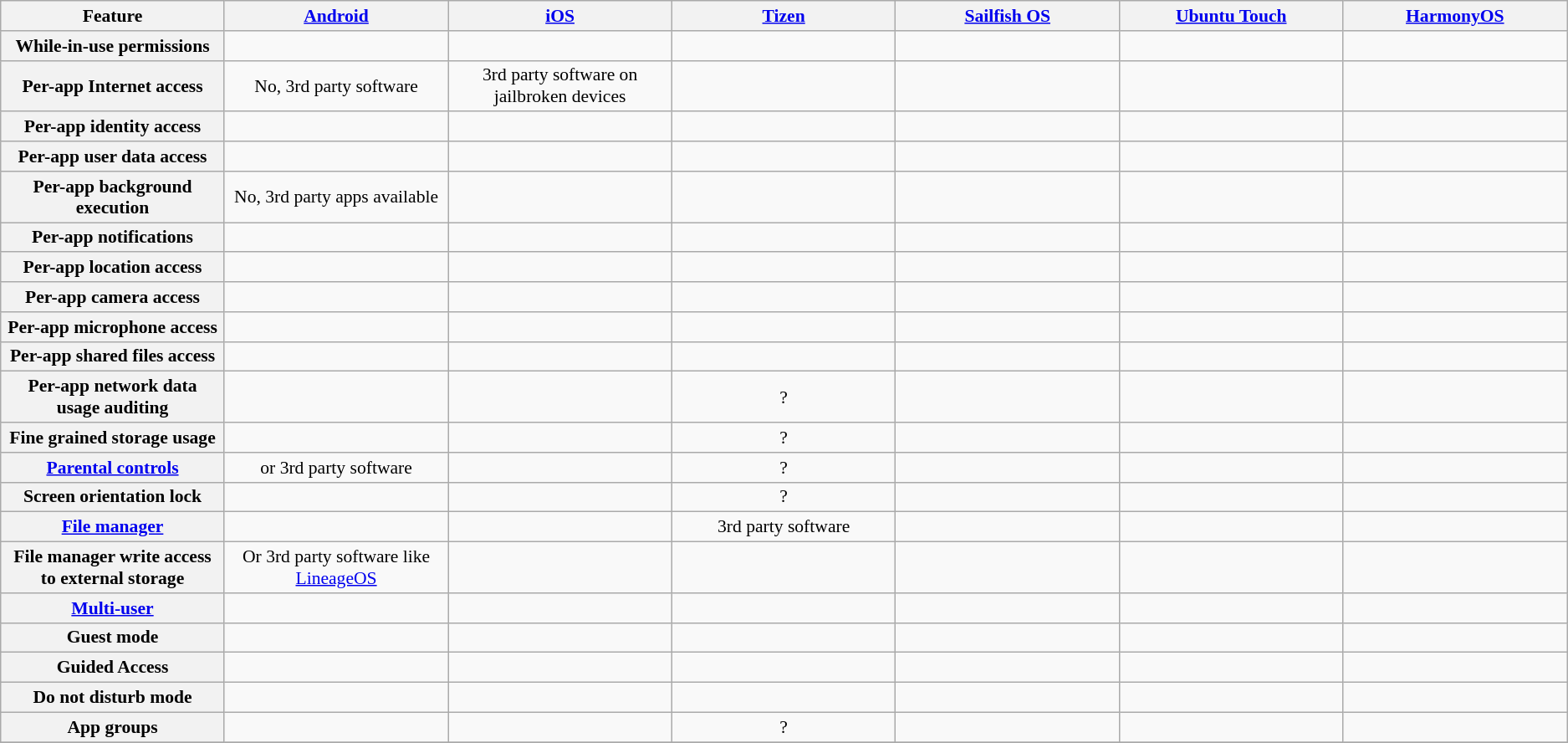<table class="wikitable" style="font-size:90%; text-align: center; width: auto">
<tr>
<th width="10%">Feature</th>
<th width="10%"><a href='#'>Android</a></th>
<th width="10%"><a href='#'>iOS</a></th>
<th width="10%"><a href='#'>Tizen</a></th>
<th width="10%"><a href='#'>Sailfish OS</a></th>
<th width="10%"><a href='#'>Ubuntu Touch</a></th>
<th width="10%"><a href='#'>HarmonyOS</a></th>
</tr>
<tr>
<th>While-in-use permissions</th>
<td></td>
<td></td>
<td></td>
<td></td>
<td></td>
<td></td>
</tr>
<tr>
<th>Per-app Internet access</th>
<td>No, 3rd party software</td>
<td> 3rd party software on jailbroken devices</td>
<td></td>
<td></td>
<td></td>
<td></td>
</tr>
<tr>
<th>Per-app identity access</th>
<td></td>
<td></td>
<td></td>
<td></td>
<td></td>
<td></td>
</tr>
<tr>
<th>Per-app user data access</th>
<td></td>
<td></td>
<td></td>
<td></td>
<td></td>
<td></td>
</tr>
<tr>
<th>Per-app background execution</th>
<td> No, 3rd party apps available</td>
<td></td>
<td></td>
<td></td>
<td></td>
<td></td>
</tr>
<tr>
<th>Per-app notifications</th>
<td></td>
<td></td>
<td></td>
<td></td>
<td></td>
<td></td>
</tr>
<tr>
<th>Per-app location access</th>
<td></td>
<td></td>
<td></td>
<td></td>
<td></td>
<td></td>
</tr>
<tr>
<th>Per-app camera access</th>
<td></td>
<td></td>
<td></td>
<td></td>
<td></td>
<td></td>
</tr>
<tr>
<th>Per-app microphone access</th>
<td></td>
<td></td>
<td></td>
<td></td>
<td></td>
<td></td>
</tr>
<tr>
<th>Per-app shared files access</th>
<td></td>
<td></td>
<td></td>
<td></td>
<td></td>
<td></td>
</tr>
<tr>
<th>Per-app network data usage auditing</th>
<td></td>
<td></td>
<td>?</td>
<td></td>
<td></td>
<td></td>
</tr>
<tr>
<th>Fine grained storage usage</th>
<td></td>
<td></td>
<td>?</td>
<td></td>
<td></td>
<td></td>
</tr>
<tr>
<th><a href='#'>Parental controls</a></th>
<td> or 3rd party software</td>
<td></td>
<td>?</td>
<td></td>
<td></td>
<td></td>
</tr>
<tr>
<th>Screen orientation lock</th>
<td></td>
<td></td>
<td>?</td>
<td></td>
<td></td>
<td></td>
</tr>
<tr>
<th><a href='#'>File manager</a></th>
<td></td>
<td></td>
<td> 3rd party software</td>
<td></td>
<td></td>
<td></td>
</tr>
<tr>
<th>File manager write access to external storage</th>
<td> Or 3rd party software like <a href='#'>LineageOS</a></td>
<td></td>
<td></td>
<td></td>
<td></td>
<td></td>
</tr>
<tr>
<th><a href='#'>Multi-user</a></th>
<td></td>
<td></td>
<td></td>
<td></td>
<td></td>
<td></td>
</tr>
<tr>
<th>Guest mode</th>
<td></td>
<td></td>
<td></td>
<td></td>
<td></td>
<td></td>
</tr>
<tr>
<th>Guided Access</th>
<td></td>
<td></td>
<td></td>
<td></td>
<td></td>
<td></td>
</tr>
<tr>
<th>Do not disturb mode</th>
<td></td>
<td></td>
<td></td>
<td></td>
<td></td>
<td></td>
</tr>
<tr>
<th>App groups</th>
<td></td>
<td></td>
<td>?</td>
<td></td>
<td></td>
<td></td>
</tr>
<tr>
</tr>
</table>
